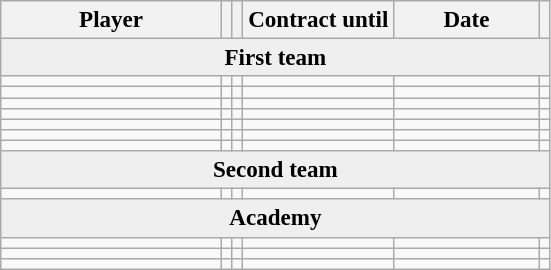<table class="wikitable mw-datatable nowrap sortable" style="text-align:center;font-size:96%">
<tr>
<th width=140>Player</th>
<th></th>
<th></th>
<th>Contract until</th>
<th width=90>Date</th>
<th class="unsortable"></th>
</tr>
<tr class="sortbottom">
<td colspan=6 style=background:#efefef;><strong>First team</strong></td>
</tr>
<tr>
<td align="left"></td>
<td></td>
<td></td>
<td></td>
<td></td>
<td></td>
</tr>
<tr>
<td align="left"></td>
<td></td>
<td></td>
<td></td>
<td></td>
<td></td>
</tr>
<tr>
<td align="left"></td>
<td></td>
<td></td>
<td></td>
<td></td>
<td></td>
</tr>
<tr>
<td align="left"></td>
<td></td>
<td></td>
<td></td>
<td></td>
<td></td>
</tr>
<tr>
<td align="left"></td>
<td></td>
<td></td>
<td></td>
<td></td>
<td></td>
</tr>
<tr>
<td align="left"></td>
<td></td>
<td></td>
<td></td>
<td></td>
<td></td>
</tr>
<tr>
<td align="left"></td>
<td></td>
<td></td>
<td></td>
<td></td>
<td></td>
</tr>
<tr class="sortbottom">
<td colspan=6 style=background:#efefef;><strong>Second team</strong></td>
</tr>
<tr>
<td align="left"></td>
<td></td>
<td></td>
<td></td>
<td></td>
<td></td>
</tr>
<tr class="sortbottom">
<td colspan=6 style=background:#efefef;><strong>Academy</strong></td>
</tr>
<tr>
<td align="left"></td>
<td></td>
<td></td>
<td></td>
<td></td>
<td></td>
</tr>
<tr>
<td align="left"></td>
<td></td>
<td></td>
<td></td>
<td></td>
<td></td>
</tr>
<tr>
<td align="left"></td>
<td></td>
<td></td>
<td></td>
<td></td>
<td></td>
</tr>
</table>
